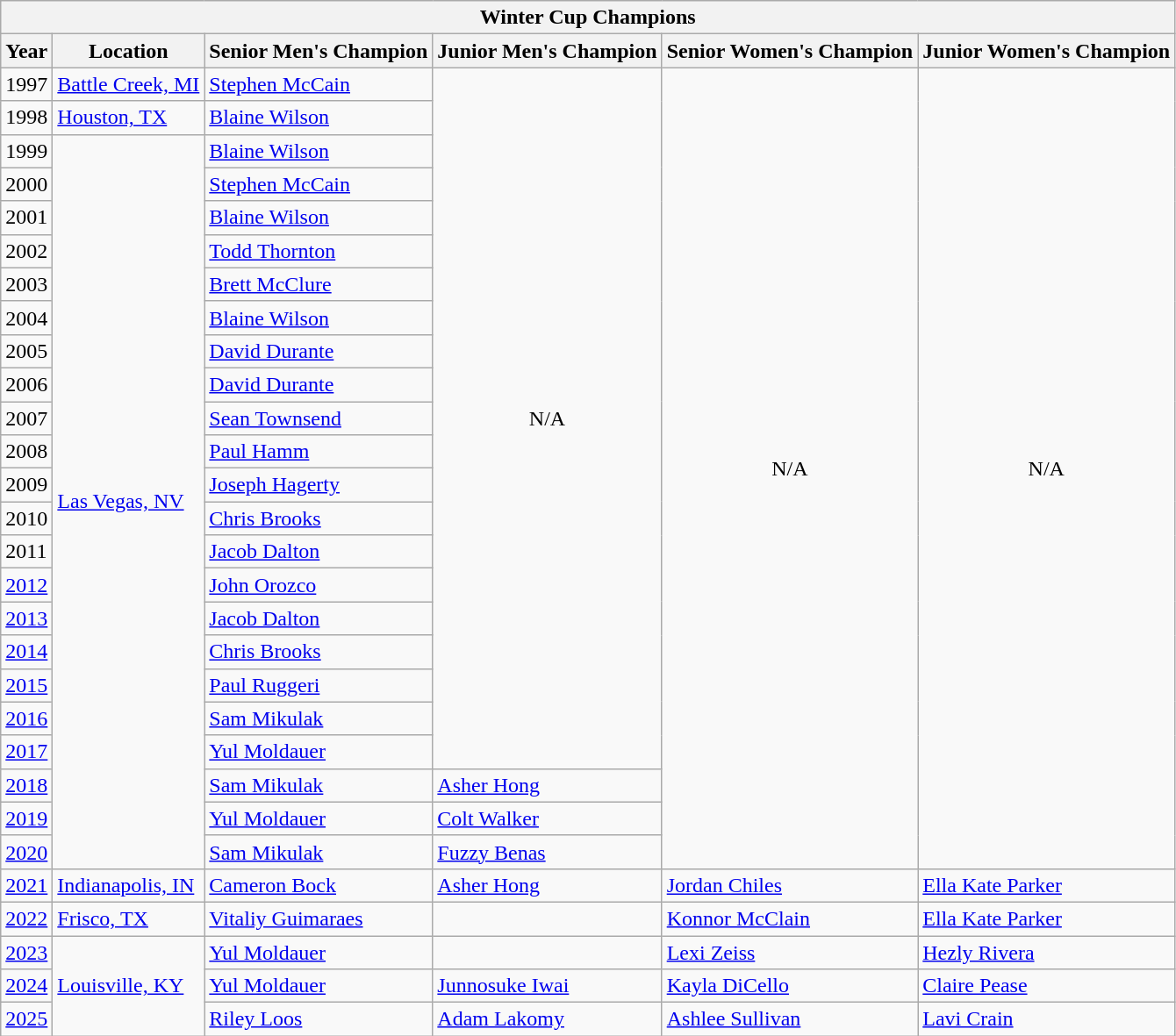<table class="wikitable">
<tr>
<th colspan="6" align="center"><strong>Winter Cup Champions</strong></th>
</tr>
<tr>
<th>Year</th>
<th>Location</th>
<th><strong>Senior Men's Champion</strong></th>
<th><strong>Junior Men's Champion</strong></th>
<th><strong>Senior Women's Champion</strong></th>
<th><strong>Junior Women's Champion</strong></th>
</tr>
<tr>
<td>1997</td>
<td><a href='#'>Battle Creek, MI</a></td>
<td><a href='#'>Stephen McCain</a></td>
<td rowspan="21" align=center>N/A</td>
<td rowspan="24" align=center>N/A</td>
<td rowspan="24" align=center>N/A</td>
</tr>
<tr>
<td>1998</td>
<td><a href='#'>Houston, TX</a></td>
<td><a href='#'>Blaine Wilson</a></td>
</tr>
<tr>
<td>1999</td>
<td rowspan="22"><a href='#'>Las Vegas, NV</a></td>
<td><a href='#'>Blaine Wilson</a></td>
</tr>
<tr>
<td>2000</td>
<td><a href='#'>Stephen McCain</a></td>
</tr>
<tr>
<td>2001</td>
<td><a href='#'>Blaine Wilson</a></td>
</tr>
<tr>
<td>2002</td>
<td><a href='#'>Todd Thornton</a></td>
</tr>
<tr>
<td>2003</td>
<td><a href='#'>Brett McClure</a></td>
</tr>
<tr>
<td>2004</td>
<td><a href='#'>Blaine Wilson</a></td>
</tr>
<tr>
<td>2005</td>
<td><a href='#'>David Durante</a></td>
</tr>
<tr>
<td>2006</td>
<td><a href='#'>David Durante</a></td>
</tr>
<tr>
<td>2007</td>
<td><a href='#'>Sean Townsend</a></td>
</tr>
<tr>
<td>2008</td>
<td><a href='#'>Paul Hamm</a></td>
</tr>
<tr>
<td>2009</td>
<td><a href='#'>Joseph Hagerty</a></td>
</tr>
<tr>
<td>2010</td>
<td><a href='#'>Chris Brooks</a></td>
</tr>
<tr>
<td>2011</td>
<td><a href='#'>Jacob Dalton</a></td>
</tr>
<tr>
<td><a href='#'>2012</a></td>
<td><a href='#'>John Orozco</a></td>
</tr>
<tr>
<td><a href='#'>2013</a></td>
<td><a href='#'>Jacob Dalton</a></td>
</tr>
<tr>
<td><a href='#'>2014</a></td>
<td><a href='#'>Chris Brooks</a></td>
</tr>
<tr>
<td><a href='#'>2015</a></td>
<td><a href='#'>Paul Ruggeri</a></td>
</tr>
<tr>
<td><a href='#'>2016</a></td>
<td><a href='#'>Sam Mikulak</a></td>
</tr>
<tr>
<td><a href='#'>2017</a></td>
<td><a href='#'>Yul Moldauer</a></td>
</tr>
<tr>
<td><a href='#'>2018</a></td>
<td><a href='#'>Sam Mikulak</a></td>
<td><a href='#'>Asher Hong</a></td>
</tr>
<tr>
<td><a href='#'>2019</a></td>
<td><a href='#'>Yul Moldauer</a></td>
<td><a href='#'>Colt Walker</a></td>
</tr>
<tr>
<td><a href='#'>2020</a></td>
<td><a href='#'>Sam Mikulak</a></td>
<td><a href='#'>Fuzzy Benas</a></td>
</tr>
<tr>
<td><a href='#'>2021</a></td>
<td><a href='#'>Indianapolis, IN</a></td>
<td><a href='#'>Cameron Bock</a></td>
<td><a href='#'>Asher Hong</a></td>
<td><a href='#'>Jordan Chiles</a></td>
<td><a href='#'>Ella Kate Parker</a></td>
</tr>
<tr>
<td><a href='#'>2022</a></td>
<td><a href='#'>Frisco, TX</a></td>
<td><a href='#'>Vitaliy Guimaraes</a></td>
<td></td>
<td><a href='#'>Konnor McClain</a></td>
<td><a href='#'>Ella Kate Parker</a></td>
</tr>
<tr>
<td><a href='#'>2023</a></td>
<td rowspan="3"><a href='#'>Louisville, KY</a></td>
<td><a href='#'>Yul Moldauer</a></td>
<td></td>
<td><a href='#'>Lexi Zeiss</a></td>
<td><a href='#'>Hezly Rivera</a></td>
</tr>
<tr>
<td><a href='#'>2024</a></td>
<td><a href='#'>Yul Moldauer</a></td>
<td><a href='#'>Junnosuke Iwai</a></td>
<td><a href='#'>Kayla DiCello</a></td>
<td><a href='#'>Claire Pease</a></td>
</tr>
<tr>
<td><a href='#'>2025</a></td>
<td><a href='#'>Riley Loos</a></td>
<td><a href='#'>Adam Lakomy</a></td>
<td><a href='#'>Ashlee Sullivan</a></td>
<td><a href='#'>Lavi Crain</a></td>
</tr>
</table>
